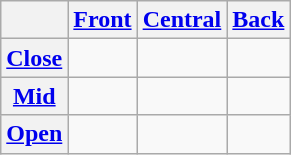<table class="wikitable" style="text-align:center;">
<tr>
<th></th>
<th><a href='#'>Front</a></th>
<th><a href='#'>Central</a></th>
<th><a href='#'>Back</a></th>
</tr>
<tr>
<th><a href='#'>Close</a></th>
<td></td>
<td> </td>
<td></td>
</tr>
<tr>
<th><a href='#'>Mid</a></th>
<td></td>
<td></td>
<td></td>
</tr>
<tr>
<th><a href='#'>Open</a></th>
<td></td>
<td></td>
<td></td>
</tr>
</table>
